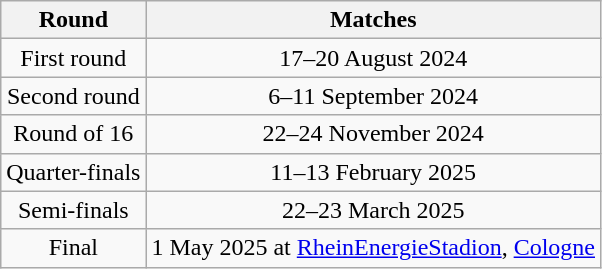<table class=wikitable style="text-align: center">
<tr>
<th>Round</th>
<th>Matches</th>
</tr>
<tr>
<td>First round</td>
<td>17–20 August 2024</td>
</tr>
<tr>
<td>Second round</td>
<td>6–11 September 2024</td>
</tr>
<tr>
<td>Round of 16</td>
<td>22–24 November 2024</td>
</tr>
<tr>
<td>Quarter-finals</td>
<td>11–13 February 2025</td>
</tr>
<tr>
<td>Semi-finals</td>
<td>22–23 March 2025</td>
</tr>
<tr>
<td>Final</td>
<td>1 May 2025 at <a href='#'>RheinEnergieStadion</a>, <a href='#'>Cologne</a></td>
</tr>
</table>
